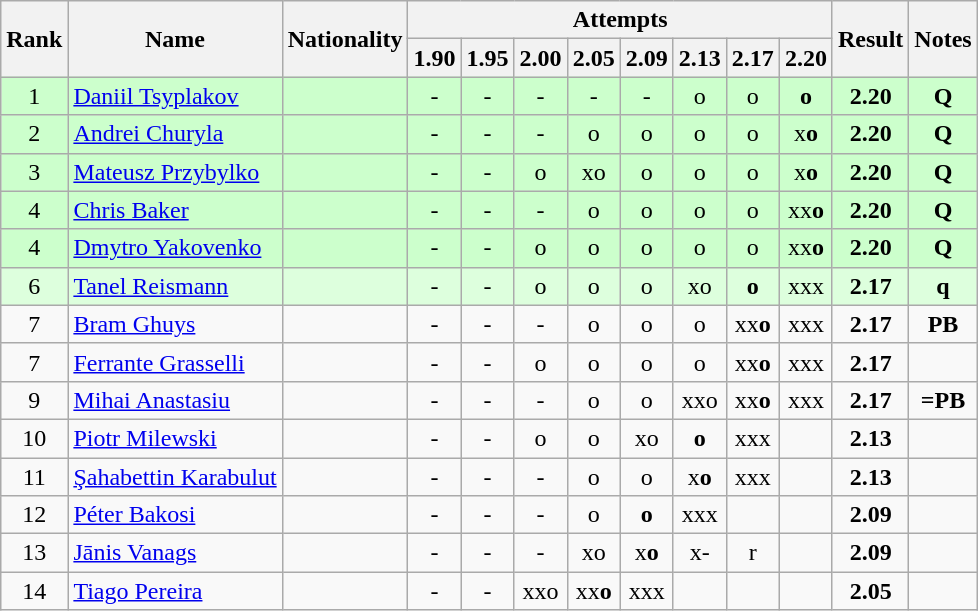<table class="wikitable sortable" style="text-align:center">
<tr>
<th rowspan=2>Rank</th>
<th rowspan=2>Name</th>
<th rowspan=2>Nationality</th>
<th colspan=8>Attempts</th>
<th rowspan=2>Result</th>
<th rowspan=2>Notes</th>
</tr>
<tr>
<th>1.90</th>
<th>1.95</th>
<th>2.00</th>
<th>2.05</th>
<th>2.09</th>
<th>2.13</th>
<th>2.17</th>
<th>2.20</th>
</tr>
<tr bgcolor=ccffcc>
<td>1</td>
<td align=left><a href='#'>Daniil Tsyplakov</a></td>
<td align=left></td>
<td>-</td>
<td>-</td>
<td>-</td>
<td>-</td>
<td>-</td>
<td>o</td>
<td>o</td>
<td><strong>o</strong></td>
<td><strong>2.20</strong></td>
<td><strong>Q</strong></td>
</tr>
<tr bgcolor=ccffcc>
<td>2</td>
<td align=left><a href='#'>Andrei Churyla</a></td>
<td align=left></td>
<td>-</td>
<td>-</td>
<td>-</td>
<td>o</td>
<td>o</td>
<td>o</td>
<td>o</td>
<td>x<strong>o</strong></td>
<td><strong>2.20</strong></td>
<td><strong>Q</strong></td>
</tr>
<tr bgcolor=ccffcc>
<td>3</td>
<td align=left><a href='#'>Mateusz Przybylko</a></td>
<td align=left></td>
<td>-</td>
<td>-</td>
<td>o</td>
<td>xo</td>
<td>o</td>
<td>o</td>
<td>o</td>
<td>x<strong>o</strong></td>
<td><strong>2.20</strong></td>
<td><strong>Q</strong></td>
</tr>
<tr bgcolor=ccffcc>
<td>4</td>
<td align=left><a href='#'>Chris Baker</a></td>
<td align=left></td>
<td>-</td>
<td>-</td>
<td>-</td>
<td>o</td>
<td>o</td>
<td>o</td>
<td>o</td>
<td>xx<strong>o</strong></td>
<td><strong>2.20</strong></td>
<td><strong>Q</strong></td>
</tr>
<tr bgcolor=ccffcc>
<td>4</td>
<td align=left><a href='#'>Dmytro Yakovenko</a></td>
<td align=left></td>
<td>-</td>
<td>-</td>
<td>o</td>
<td>o</td>
<td>o</td>
<td>o</td>
<td>o</td>
<td>xx<strong>o</strong></td>
<td><strong>2.20</strong></td>
<td><strong>Q</strong></td>
</tr>
<tr bgcolor=ddffdd>
<td>6</td>
<td align=left><a href='#'>Tanel Reismann</a></td>
<td align=left></td>
<td>-</td>
<td>-</td>
<td>o</td>
<td>o</td>
<td>o</td>
<td>xo</td>
<td><strong>o</strong></td>
<td>xxx</td>
<td><strong>2.17</strong></td>
<td><strong>q</strong></td>
</tr>
<tr>
<td>7</td>
<td align=left><a href='#'>Bram Ghuys</a></td>
<td align=left></td>
<td>-</td>
<td>-</td>
<td>-</td>
<td>o</td>
<td>o</td>
<td>o</td>
<td>xx<strong>o</strong></td>
<td>xxx</td>
<td><strong>2.17</strong></td>
<td><strong>PB</strong></td>
</tr>
<tr>
<td>7</td>
<td align=left><a href='#'>Ferrante Grasselli</a></td>
<td align=left></td>
<td>-</td>
<td>-</td>
<td>o</td>
<td>o</td>
<td>o</td>
<td>o</td>
<td>xx<strong>o</strong></td>
<td>xxx</td>
<td><strong>2.17</strong></td>
<td></td>
</tr>
<tr>
<td>9</td>
<td align=left><a href='#'>Mihai Anastasiu</a></td>
<td align=left></td>
<td>-</td>
<td>-</td>
<td>-</td>
<td>o</td>
<td>o</td>
<td>xxo</td>
<td>xx<strong>o</strong></td>
<td>xxx</td>
<td><strong>2.17</strong></td>
<td><strong>=PB</strong></td>
</tr>
<tr>
<td>10</td>
<td align=left><a href='#'>Piotr Milewski</a></td>
<td align=left></td>
<td>-</td>
<td>-</td>
<td>o</td>
<td>o</td>
<td>xo</td>
<td><strong>o</strong></td>
<td>xxx</td>
<td></td>
<td><strong>2.13</strong></td>
<td></td>
</tr>
<tr>
<td>11</td>
<td align=left><a href='#'>Şahabettin Karabulut</a></td>
<td align=left></td>
<td>-</td>
<td>-</td>
<td>-</td>
<td>o</td>
<td>o</td>
<td>x<strong>o</strong></td>
<td>xxx</td>
<td></td>
<td><strong>2.13</strong></td>
<td></td>
</tr>
<tr>
<td>12</td>
<td align=left><a href='#'>Péter Bakosi</a></td>
<td align=left></td>
<td>-</td>
<td>-</td>
<td>-</td>
<td>o</td>
<td><strong>o</strong></td>
<td>xxx</td>
<td></td>
<td></td>
<td><strong>2.09</strong></td>
<td></td>
</tr>
<tr>
<td>13</td>
<td align=left><a href='#'>Jānis Vanags</a></td>
<td align=left></td>
<td>-</td>
<td>-</td>
<td>-</td>
<td>xo</td>
<td>x<strong>o</strong></td>
<td>x-</td>
<td>r</td>
<td></td>
<td><strong>2.09</strong></td>
<td></td>
</tr>
<tr>
<td>14</td>
<td align=left><a href='#'>Tiago Pereira</a></td>
<td align=left></td>
<td>-</td>
<td>-</td>
<td>xxo</td>
<td>xx<strong>o</strong></td>
<td>xxx</td>
<td></td>
<td></td>
<td></td>
<td><strong>2.05</strong></td>
<td></td>
</tr>
</table>
